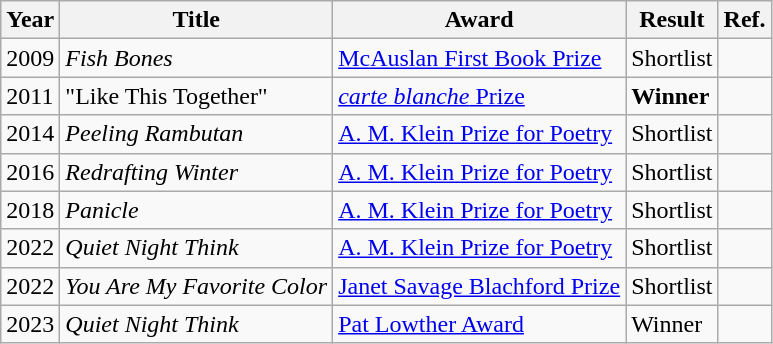<table class="wikitable sortable mw-collapsible">
<tr>
<th>Year</th>
<th>Title</th>
<th>Award</th>
<th>Result</th>
<th>Ref.</th>
</tr>
<tr>
<td>2009</td>
<td><em>Fish Bones</em></td>
<td><a href='#'>McAuslan First Book Prize</a></td>
<td>Shortlist</td>
<td></td>
</tr>
<tr>
<td>2011</td>
<td>"Like This Together"</td>
<td><a href='#'><em>carte blanche</em> Prize</a></td>
<td><strong>Winner</strong></td>
<td></td>
</tr>
<tr>
<td>2014</td>
<td><em>Peeling Rambutan</em></td>
<td><a href='#'>A. M. Klein Prize for Poetry</a></td>
<td>Shortlist</td>
<td></td>
</tr>
<tr>
<td>2016</td>
<td><em>Redrafting Winter</em></td>
<td><a href='#'>A. M. Klein Prize for Poetry</a></td>
<td>Shortlist</td>
<td></td>
</tr>
<tr>
<td>2018</td>
<td><em>Panicle</em></td>
<td><a href='#'>A. M. Klein Prize for Poetry</a></td>
<td>Shortlist</td>
<td></td>
</tr>
<tr>
<td>2022</td>
<td><em>Quiet Night Think</em></td>
<td><a href='#'>A. M. Klein Prize for Poetry</a></td>
<td>Shortlist</td>
<td></td>
</tr>
<tr>
<td>2022</td>
<td><em>You Are My Favorite Color</em></td>
<td><a href='#'>Janet Savage Blachford Prize</a></td>
<td>Shortlist</td>
<td></td>
</tr>
<tr>
<td>2023</td>
<td><em>Quiet Night Think</em></td>
<td><a href='#'>Pat Lowther Award</a></td>
<td>Winner</td>
<td></td>
</tr>
</table>
